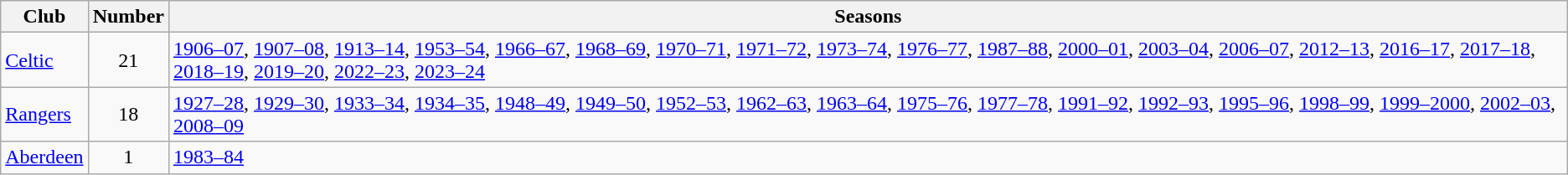<table class="wikitable sortable">
<tr>
<th>Club</th>
<th>Number</th>
<th>Seasons</th>
</tr>
<tr>
<td><a href='#'>Celtic</a></td>
<td style="text-align:center">21</td>
<td><a href='#'>1906–07</a>, <a href='#'>1907–08</a>, <a href='#'>1913–14</a>, <a href='#'>1953–54</a>, <a href='#'>1966–67</a>, <a href='#'>1968–69</a>, <a href='#'>1970–71</a>, <a href='#'>1971–72</a>, <a href='#'>1973–74</a>, <a href='#'>1976–77</a>, <a href='#'>1987–88</a>, <a href='#'>2000–01</a>, <a href='#'>2003–04</a>, <a href='#'>2006–07</a>, <a href='#'>2012–13</a>, <a href='#'>2016–17</a>, <a href='#'>2017–18</a>, <a href='#'>2018–19</a>, <a href='#'>2019–20</a>, <a href='#'>2022–23</a>, <a href='#'>2023–24</a></td>
</tr>
<tr>
<td><a href='#'>Rangers</a></td>
<td style="text-align:center">18</td>
<td><a href='#'>1927–28</a>, <a href='#'>1929–30</a>, <a href='#'>1933–34</a>, <a href='#'>1934–35</a>, <a href='#'>1948–49</a>, <a href='#'>1949–50</a>, <a href='#'>1952–53</a>, <a href='#'>1962–63</a>, <a href='#'>1963–64</a>, <a href='#'>1975–76</a>, <a href='#'>1977–78</a>, <a href='#'>1991–92</a>, <a href='#'>1992–93</a>, <a href='#'>1995–96</a>, <a href='#'>1998–99</a>, <a href='#'>1999–2000</a>, <a href='#'>2002–03</a>, <a href='#'>2008–09</a></td>
</tr>
<tr>
<td><a href='#'>Aberdeen</a></td>
<td style="text-align:center">1</td>
<td><a href='#'>1983–84</a></td>
</tr>
</table>
